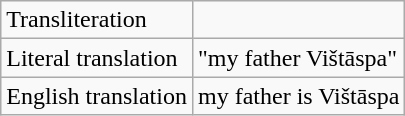<table class="wikitable">
<tr>
<td>Transliteration</td>
<td></td>
</tr>
<tr>
<td>Literal translation</td>
<td>"my father Vištāspa"</td>
</tr>
<tr>
<td>English translation</td>
<td>my father is Vištāspa</td>
</tr>
</table>
